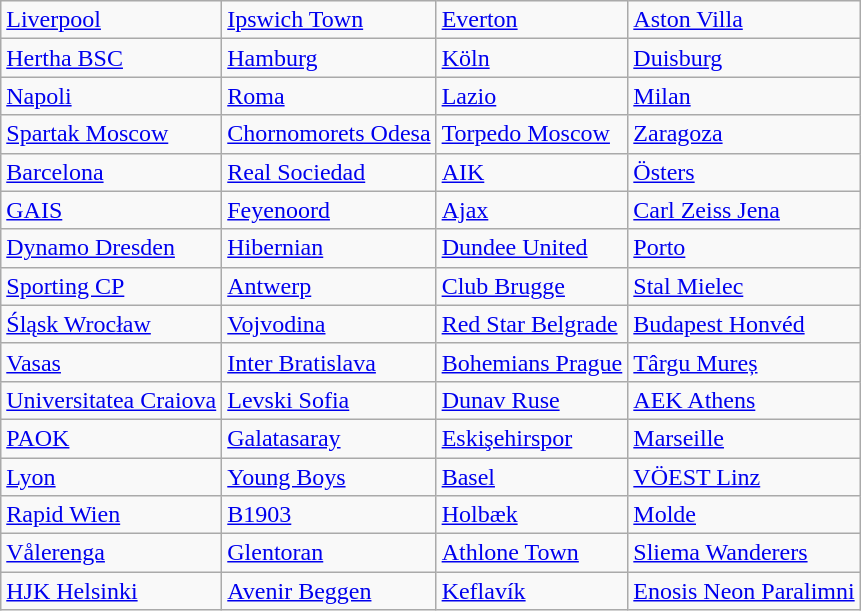<table class="wikitable">
<tr>
<td> <a href='#'>Liverpool</a> </td>
<td> <a href='#'>Ipswich Town</a> </td>
<td> <a href='#'>Everton</a> </td>
<td> <a href='#'>Aston Villa</a> </td>
</tr>
<tr>
<td> <a href='#'>Hertha BSC</a> </td>
<td> <a href='#'>Hamburg</a> </td>
<td> <a href='#'>Köln</a> </td>
<td> <a href='#'>Duisburg</a> </td>
</tr>
<tr>
<td> <a href='#'>Napoli</a> </td>
<td> <a href='#'>Roma</a> </td>
<td> <a href='#'>Lazio</a> </td>
<td> <a href='#'>Milan</a> </td>
</tr>
<tr>
<td> <a href='#'>Spartak Moscow</a> </td>
<td> <a href='#'>Chornomorets Odesa</a> </td>
<td> <a href='#'>Torpedo Moscow</a> </td>
<td> <a href='#'>Zaragoza</a> </td>
</tr>
<tr>
<td> <a href='#'>Barcelona</a> </td>
<td> <a href='#'>Real Sociedad</a> </td>
<td> <a href='#'>AIK</a> </td>
<td> <a href='#'>Östers</a> </td>
</tr>
<tr>
<td> <a href='#'>GAIS</a> </td>
<td> <a href='#'>Feyenoord</a> </td>
<td> <a href='#'>Ajax</a> </td>
<td> <a href='#'>Carl Zeiss Jena</a> </td>
</tr>
<tr>
<td> <a href='#'>Dynamo Dresden</a> </td>
<td> <a href='#'>Hibernian</a> </td>
<td> <a href='#'>Dundee United</a> </td>
<td> <a href='#'>Porto</a> </td>
</tr>
<tr>
<td> <a href='#'>Sporting CP</a> </td>
<td> <a href='#'>Antwerp</a> </td>
<td> <a href='#'>Club Brugge</a> </td>
<td> <a href='#'>Stal Mielec</a> </td>
</tr>
<tr>
<td> <a href='#'>Śląsk Wrocław</a> </td>
<td> <a href='#'>Vojvodina</a> </td>
<td> <a href='#'>Red Star Belgrade</a> </td>
<td> <a href='#'>Budapest Honvéd</a> </td>
</tr>
<tr>
<td> <a href='#'>Vasas</a> </td>
<td> <a href='#'>Inter Bratislava</a> </td>
<td> <a href='#'>Bohemians Prague</a> </td>
<td> <a href='#'>Târgu Mureș</a> </td>
</tr>
<tr>
<td> <a href='#'>Universitatea Craiova</a> </td>
<td> <a href='#'>Levski Sofia</a> </td>
<td> <a href='#'>Dunav Ruse</a> </td>
<td> <a href='#'>AEK Athens</a> </td>
</tr>
<tr>
<td> <a href='#'>PAOK</a> </td>
<td> <a href='#'>Galatasaray</a> </td>
<td> <a href='#'>Eskişehirspor</a> </td>
<td> <a href='#'>Marseille</a> </td>
</tr>
<tr>
<td> <a href='#'>Lyon</a> </td>
<td> <a href='#'>Young Boys</a> </td>
<td> <a href='#'>Basel</a> </td>
<td> <a href='#'>VÖEST Linz</a> </td>
</tr>
<tr>
<td> <a href='#'>Rapid Wien</a> </td>
<td> <a href='#'>B1903</a> </td>
<td> <a href='#'>Holbæk</a> </td>
<td> <a href='#'>Molde</a> </td>
</tr>
<tr>
<td> <a href='#'>Vålerenga</a> </td>
<td> <a href='#'>Glentoran</a> </td>
<td> <a href='#'>Athlone Town</a> </td>
<td> <a href='#'>Sliema Wanderers</a> </td>
</tr>
<tr>
<td> <a href='#'>HJK Helsinki</a> </td>
<td> <a href='#'>Avenir Beggen</a> </td>
<td> <a href='#'>Keflavík</a> </td>
<td> <a href='#'>Enosis Neon Paralimni</a> </td>
</tr>
</table>
